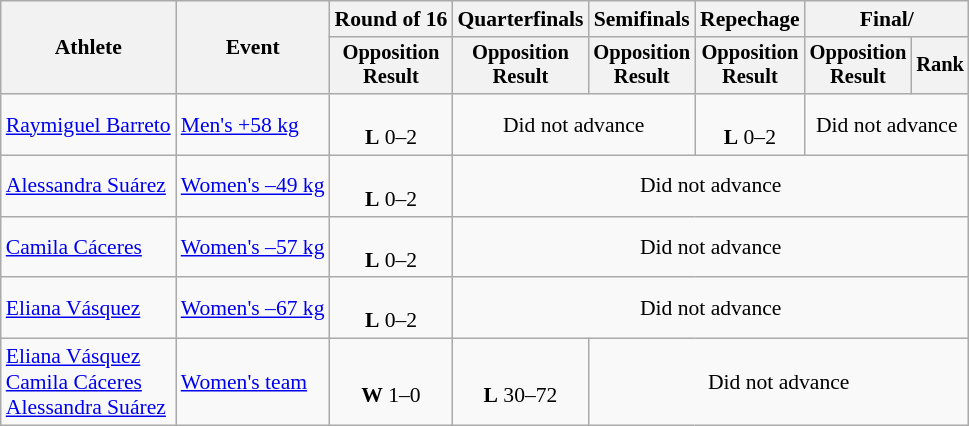<table class=wikitable style=font-size:90%;text-align:center>
<tr>
<th rowspan=2>Athlete</th>
<th rowspan=2>Event</th>
<th>Round of 16</th>
<th>Quarterfinals</th>
<th>Semifinals</th>
<th>Repechage</th>
<th colspan=2>Final/ </th>
</tr>
<tr style=font-size:95%>
<th>Opposition<br>Result</th>
<th>Opposition<br>Result</th>
<th>Opposition<br>Result</th>
<th>Opposition<br>Result</th>
<th>Opposition<br>Result</th>
<th>Rank</th>
</tr>
<tr align=center>
<td align=left><a href='#'>Raymiguel Barreto</a></td>
<td align=left><a href='#'>Men's +58 kg</a></td>
<td><br><strong>L</strong> 0–2</td>
<td colspan=2>Did not advance</td>
<td><br><strong>L</strong> 0–2</td>
<td colspan=2>Did not advance</td>
</tr>
<tr align=center>
<td align=left><a href='#'>Alessandra Suárez</a></td>
<td align=left><a href='#'>Women's –49 kg</a></td>
<td><br><strong>L</strong> 0–2</td>
<td colspan=5>Did not advance</td>
</tr>
<tr align=center>
<td align=left><a href='#'>Camila Cáceres</a></td>
<td align=left><a href='#'>Women's –57 kg</a></td>
<td><br><strong>L</strong> 0–2</td>
<td colspan=5>Did not advance</td>
</tr>
<tr align=center>
<td align=left><a href='#'>Eliana Vásquez</a></td>
<td align=left><a href='#'>Women's –67 kg</a></td>
<td><br><strong>L</strong> 0–2</td>
<td colspan=5>Did not advance</td>
</tr>
<tr align=center>
<td align=left><a href='#'>Eliana Vásquez</a><br><a href='#'>Camila Cáceres</a><br><a href='#'>Alessandra Suárez</a></td>
<td align=left><a href='#'>Women's team</a></td>
<td><br><strong>W</strong> 1–0</td>
<td><br><strong>L</strong> 30–72</td>
<td colspan=4>Did not advance</td>
</tr>
</table>
